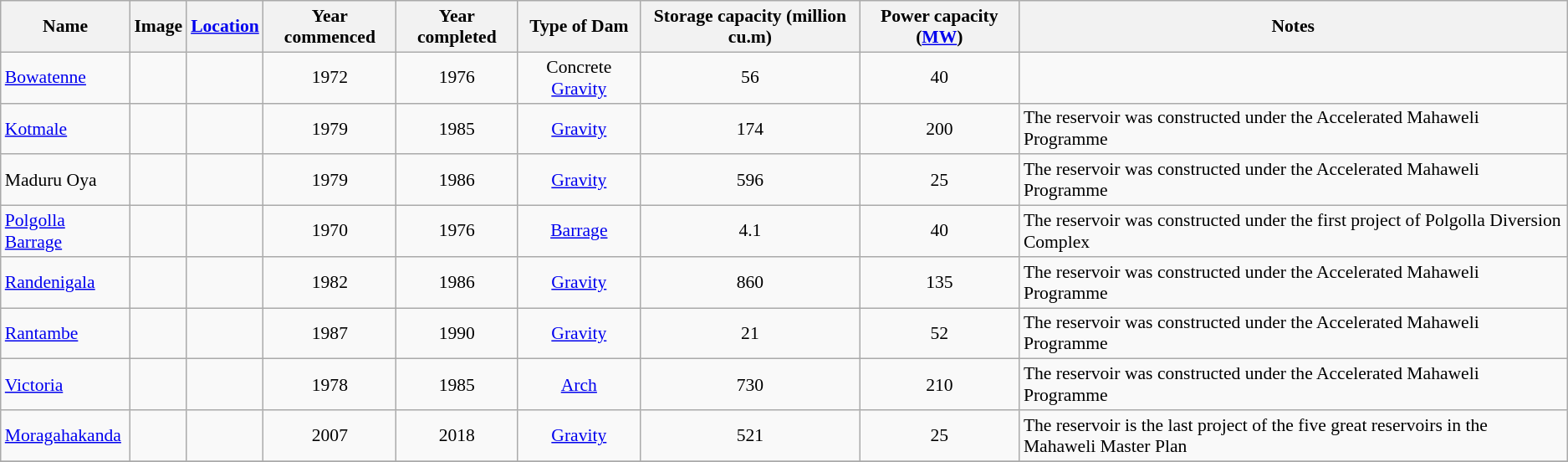<table class="wikitable plainrowheaders sortable" style="font-size:90%; text-align:left;">
<tr>
<th>Name</th>
<th>Image</th>
<th><a href='#'>Location</a></th>
<th>Year commenced</th>
<th>Year completed</th>
<th>Type of Dam</th>
<th>Storage capacity (million cu.m)</th>
<th>Power capacity (<a href='#'>MW</a>)</th>
<th>Notes</th>
</tr>
<tr>
<td><a href='#'>Bowatenne</a></td>
<td></td>
<td></td>
<td align=center>1972</td>
<td align=center>1976</td>
<td align=center>Concrete <a href='#'>Gravity</a></td>
<td align=center>56</td>
<td align=center>40</td>
<td></td>
</tr>
<tr>
<td><a href='#'>Kotmale</a></td>
<td></td>
<td></td>
<td align=center>1979</td>
<td align=center>1985</td>
<td align=center><a href='#'>Gravity</a></td>
<td align=center>174</td>
<td align=center>200</td>
<td>The reservoir was constructed under the Accelerated Mahaweli Programme</td>
</tr>
<tr>
<td>Maduru Oya</td>
<td></td>
<td></td>
<td align=center>1979</td>
<td align=center>1986</td>
<td align=center><a href='#'>Gravity</a></td>
<td align=center>596</td>
<td align=center>25</td>
<td>The reservoir was constructed under the Accelerated Mahaweli Programme</td>
</tr>
<tr>
<td><a href='#'>Polgolla Barrage</a></td>
<td></td>
<td></td>
<td align=center>1970</td>
<td align=center>1976</td>
<td align=center><a href='#'>Barrage</a></td>
<td align=center>4.1</td>
<td align=center>40</td>
<td>The reservoir was constructed under the first project of Polgolla Diversion Complex</td>
</tr>
<tr>
<td><a href='#'>Randenigala</a></td>
<td></td>
<td></td>
<td align=center>1982</td>
<td align=center>1986</td>
<td align=center><a href='#'>Gravity</a></td>
<td align=center>860</td>
<td align=center>135</td>
<td>The reservoir was constructed under the Accelerated Mahaweli Programme</td>
</tr>
<tr>
<td><a href='#'>Rantambe</a></td>
<td></td>
<td></td>
<td align=center>1987</td>
<td align=center>1990</td>
<td align=center><a href='#'>Gravity</a></td>
<td align=center>21</td>
<td align=center>52</td>
<td>The reservoir was constructed under the Accelerated Mahaweli Programme</td>
</tr>
<tr>
<td><a href='#'>Victoria</a></td>
<td></td>
<td></td>
<td align=center>1978</td>
<td align=center>1985</td>
<td align=center><a href='#'>Arch</a></td>
<td align=center>730</td>
<td align=center>210</td>
<td>The reservoir was constructed under the Accelerated Mahaweli Programme</td>
</tr>
<tr>
<td><a href='#'>Moragahakanda</a></td>
<td></td>
<td></td>
<td align=center>2007</td>
<td align=center>2018</td>
<td align=center><a href='#'>Gravity</a></td>
<td align=center>521</td>
<td align=center>25</td>
<td>The reservoir is the last project of the five great reservoirs in the Mahaweli Master Plan</td>
</tr>
<tr>
</tr>
</table>
